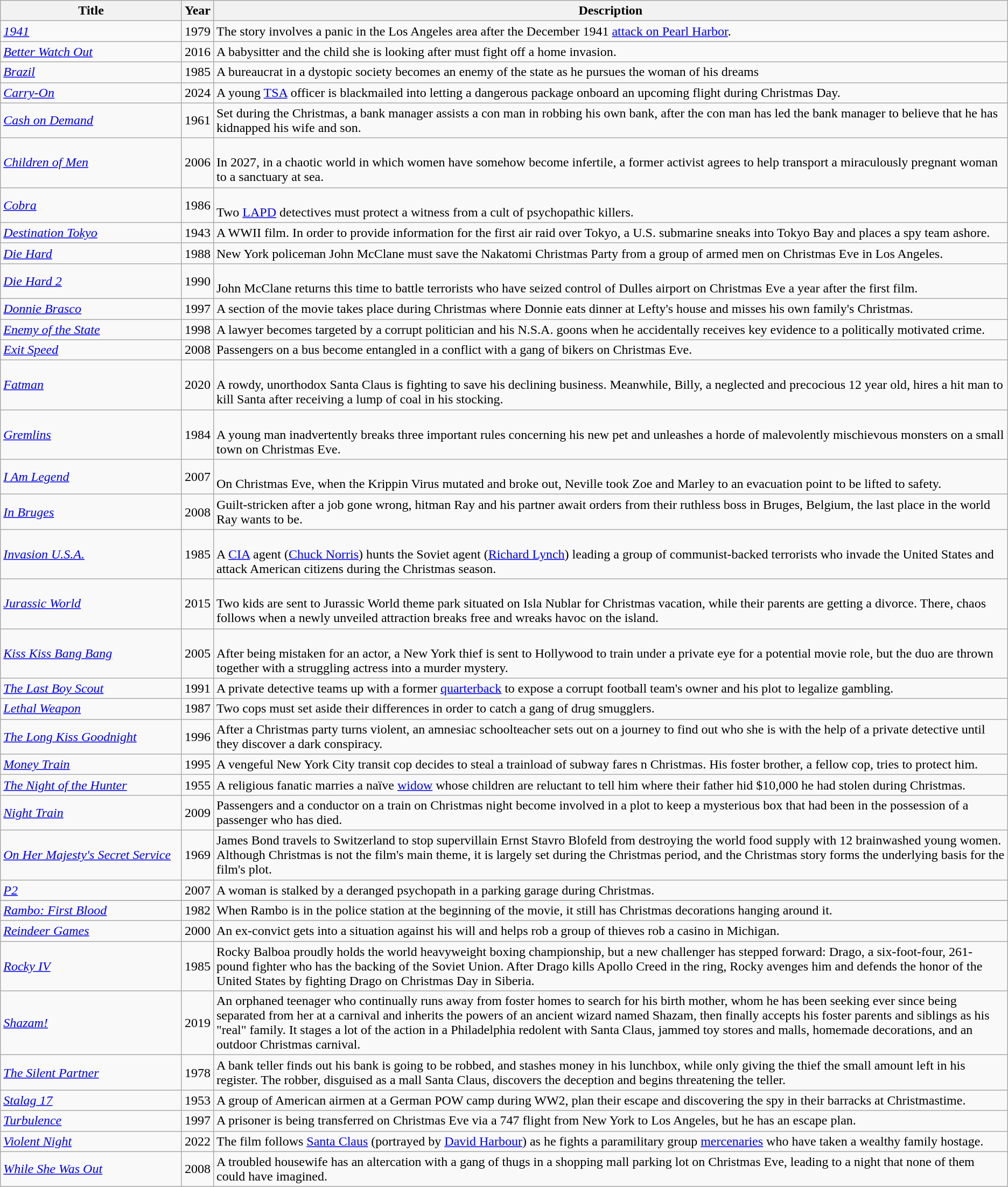<table class="wikitable sortable">
<tr>
<th width="18%">Title</th>
<th>Year</th>
<th class="unsortable">Description</th>
</tr>
<tr>
<td><em><a href='#'>1941</a></em></td>
<td>1979</td>
<td>The story involves a panic in the Los Angeles area after the December 1941 <a href='#'>attack on Pearl Harbor</a>.</td>
</tr>
<tr>
<td><em><a href='#'>Better Watch Out</a></em></td>
<td>2016</td>
<td>A babysitter and the child she is looking after must fight off a home invasion.</td>
</tr>
<tr>
<td><em><a href='#'>Brazil</a></em></td>
<td>1985</td>
<td>A bureaucrat in a dystopic society becomes an enemy of the state as he pursues the woman of his dreams</td>
</tr>
<tr>
<td><em><a href='#'>Carry-On</a></em></td>
<td>2024</td>
<td>A young <a href='#'>TSA</a> officer is blackmailed into letting a dangerous package onboard an upcoming flight during Christmas Day.</td>
</tr>
<tr>
<td><em><a href='#'>Cash on Demand</a></em></td>
<td>1961</td>
<td>Set during the Christmas, a bank manager assists a con man in robbing his own bank, after the con man has led the bank manager to believe that he has kidnapped his wife and son.</td>
</tr>
<tr>
<td><em><a href='#'>Children of Men</a></em></td>
<td>2006</td>
<td><br>In 2027, in a chaotic world in which women have somehow become infertile, a former activist agrees to help transport a miraculously pregnant woman to a sanctuary at sea.</td>
</tr>
<tr>
<td><em><a href='#'>Cobra</a></em></td>
<td>1986</td>
<td><br>Two <a href='#'>LAPD</a> detectives must protect a witness from a cult of psychopathic killers.</td>
</tr>
<tr>
<td><em><a href='#'>Destination Tokyo</a></em></td>
<td>1943</td>
<td>A WWII film. In order to provide information for the first air raid over Tokyo, a U.S. submarine sneaks into Tokyo Bay and places a spy team ashore.</td>
</tr>
<tr>
<td><em><a href='#'>Die Hard</a></em></td>
<td>1988</td>
<td>New York policeman John McClane must save the Nakatomi Christmas Party from a group of armed men on Christmas Eve in Los Angeles.</td>
</tr>
<tr>
<td><em><a href='#'>Die Hard 2</a></em></td>
<td>1990</td>
<td><br>John McClane returns this time to battle terrorists who have seized control of Dulles airport on Christmas Eve a year after the first film.</td>
</tr>
<tr>
<td><em><a href='#'>Donnie Brasco</a></em></td>
<td>1997</td>
<td>A section of the movie takes place during Christmas where Donnie eats dinner at Lefty's house and misses his own family's Christmas.</td>
</tr>
<tr>
<td><em><a href='#'>Enemy of the State</a></em></td>
<td>1998</td>
<td>A lawyer becomes targeted by a corrupt politician and his N.S.A. goons when he accidentally receives key evidence to a politically motivated crime.</td>
</tr>
<tr>
<td><em><a href='#'>Exit Speed</a></em></td>
<td>2008</td>
<td>Passengers on a bus become entangled in a conflict with a gang of bikers on Christmas Eve.</td>
</tr>
<tr>
<td><em><a href='#'>Fatman</a></em></td>
<td>2020</td>
<td><br>A rowdy, unorthodox Santa Claus is fighting to save his declining business. Meanwhile, Billy, a neglected and precocious 12 year old, hires a hit man to kill Santa after receiving a lump of coal in his stocking.</td>
</tr>
<tr>
<td><em><a href='#'>Gremlins</a></em></td>
<td>1984</td>
<td><br>A young man inadvertently breaks three important rules concerning his new pet and unleashes a horde of malevolently mischievous monsters on a small town on Christmas Eve.</td>
</tr>
<tr>
<td><em><a href='#'>I Am Legend</a></em></td>
<td>2007</td>
<td><br>On Christmas Eve, when the Krippin Virus mutated and broke out, Neville took Zoe and Marley to an evacuation point to be lifted to safety.</td>
</tr>
<tr>
<td><em><a href='#'>In Bruges</a></em></td>
<td>2008</td>
<td>Guilt-stricken after a job gone wrong, hitman Ray and his partner await orders from their ruthless boss in Bruges, Belgium, the last place in the world Ray wants to be.</td>
</tr>
<tr>
<td><em><a href='#'>Invasion U.S.A.</a></em></td>
<td>1985</td>
<td><br>A <a href='#'>CIA</a> agent (<a href='#'>Chuck Norris</a>) hunts the Soviet agent (<a href='#'>Richard Lynch</a>) leading a group of communist-backed terrorists who invade the United States and attack American citizens during the Christmas season.</td>
</tr>
<tr>
<td><em><a href='#'>Jurassic World</a></em></td>
<td>2015</td>
<td><br>Two kids are sent to Jurassic World theme park situated on Isla Nublar for Christmas vacation, while their parents are getting a divorce. There, chaos follows when a newly unveiled attraction breaks free and wreaks havoc on the island.</td>
</tr>
<tr>
<td><em><a href='#'>Kiss Kiss Bang Bang</a></em></td>
<td>2005</td>
<td><br>After being mistaken for an actor, a New York thief is sent to Hollywood to train under a private eye for a potential movie role, but the duo are thrown together with a struggling actress into a murder mystery.</td>
</tr>
<tr>
<td><em><a href='#'>The Last Boy Scout</a></em></td>
<td>1991</td>
<td>A private detective teams up with a former <a href='#'>quarterback</a> to expose a corrupt football team's owner and his plot to legalize gambling.</td>
</tr>
<tr>
<td><em><a href='#'>Lethal Weapon</a></em></td>
<td>1987</td>
<td>Two cops must set aside their differences in order to catch a gang of drug smugglers.</td>
</tr>
<tr>
<td><em><a href='#'>The Long Kiss Goodnight</a></em></td>
<td>1996</td>
<td>After a Christmas party turns violent, an amnesiac schoolteacher sets out on a journey to find out who she is with the help of a private detective until they discover a dark conspiracy.</td>
</tr>
<tr>
<td><em><a href='#'>Money Train</a></em></td>
<td>1995</td>
<td>A vengeful New York City transit cop decides to steal a trainload of subway fares n Christmas. His foster brother, a fellow cop, tries to protect him.</td>
</tr>
<tr>
<td><em><a href='#'>The Night of the Hunter</a></em></td>
<td>1955</td>
<td>A religious fanatic marries a naïve <a href='#'>widow</a> whose children are reluctant to tell him where their father hid $10,000 he had stolen during Christmas.</td>
</tr>
<tr>
<td><em><a href='#'>Night Train</a></em></td>
<td>2009</td>
<td>Passengers and a conductor on a train on Christmas night become involved in a plot to keep a mysterious box that had been in the possession of a passenger who has died.</td>
</tr>
<tr>
<td><em> <a href='#'>On Her Majesty's Secret Service</a></em></td>
<td>1969</td>
<td>James Bond travels to Switzerland to stop supervillain Ernst Stavro Blofeld from destroying the world food supply with 12 brainwashed young women. Although Christmas is not the film's main theme, it is largely set during the Christmas period, and the Christmas story forms the underlying basis for the film's plot.</td>
</tr>
<tr>
<td><em><a href='#'>P2</a></em></td>
<td>2007</td>
<td>A woman is stalked by a deranged psychopath in a parking garage during Christmas.</td>
</tr>
<tr>
</tr>
<tr>
<td><em><a href='#'>Rambo: First Blood</a></em></td>
<td>1982</td>
<td>When Rambo is in the police station at the beginning of the movie, it still has Christmas decorations hanging around it.</td>
</tr>
<tr>
<td><em><a href='#'>Reindeer Games</a></em></td>
<td>2000</td>
<td>An ex-convict gets into a situation against his will and helps rob a group of thieves rob a casino in Michigan.</td>
</tr>
<tr>
<td><em><a href='#'>Rocky IV</a></em></td>
<td>1985</td>
<td>Rocky Balboa proudly holds the world heavyweight boxing championship, but a new challenger has stepped forward: Drago, a six-foot-four, 261-pound fighter who has the backing of the Soviet Union. After Drago kills Apollo Creed in the ring, Rocky avenges him and defends the honor of the United States by fighting Drago on Christmas Day in Siberia.</td>
</tr>
<tr>
<td><em><a href='#'>Shazam!</a></em></td>
<td>2019</td>
<td>An orphaned teenager who continually runs away from foster homes to search for his birth mother, whom he has been seeking ever since being separated from her at a carnival and inherits the powers of an ancient wizard named Shazam, then finally accepts his foster parents and siblings as his "real" family. It stages a lot of the action in a Philadelphia redolent with Santa Claus, jammed toy stores and malls, homemade decorations, and an outdoor Christmas carnival.</td>
</tr>
<tr>
<td><em><a href='#'>The Silent Partner</a> </em></td>
<td>1978</td>
<td>A bank teller finds out his bank is going to be robbed, and stashes money in his lunchbox, while only giving the thief the small amount left in his register. The robber, disguised as a mall Santa Claus, discovers the deception and begins threatening the teller.</td>
</tr>
<tr>
<td><em><a href='#'>Stalag 17</a></em></td>
<td>1953</td>
<td>A group of American airmen at a German POW camp during WW2, plan their escape and discovering the spy in their barracks at Christmastime.</td>
</tr>
<tr>
<td><em><a href='#'>Turbulence</a></em></td>
<td>1997</td>
<td>A prisoner is being transferred on Christmas Eve via a 747 flight from New York to Los Angeles, but he has an escape plan.</td>
</tr>
<tr>
<td><em><a href='#'>Violent Night</a></em></td>
<td>2022</td>
<td>The film follows <a href='#'>Santa Claus</a> (portrayed by <a href='#'>David Harbour</a>) as he fights a paramilitary group <a href='#'>mercenaries</a>  who have taken a wealthy family  hostage.</td>
</tr>
<tr>
<td><em><a href='#'>While She Was Out</a></em></td>
<td>2008</td>
<td>A troubled housewife has an altercation with a gang of thugs in a shopping mall parking lot on Christmas Eve, leading to a night that none of them could have imagined.</td>
</tr>
</table>
